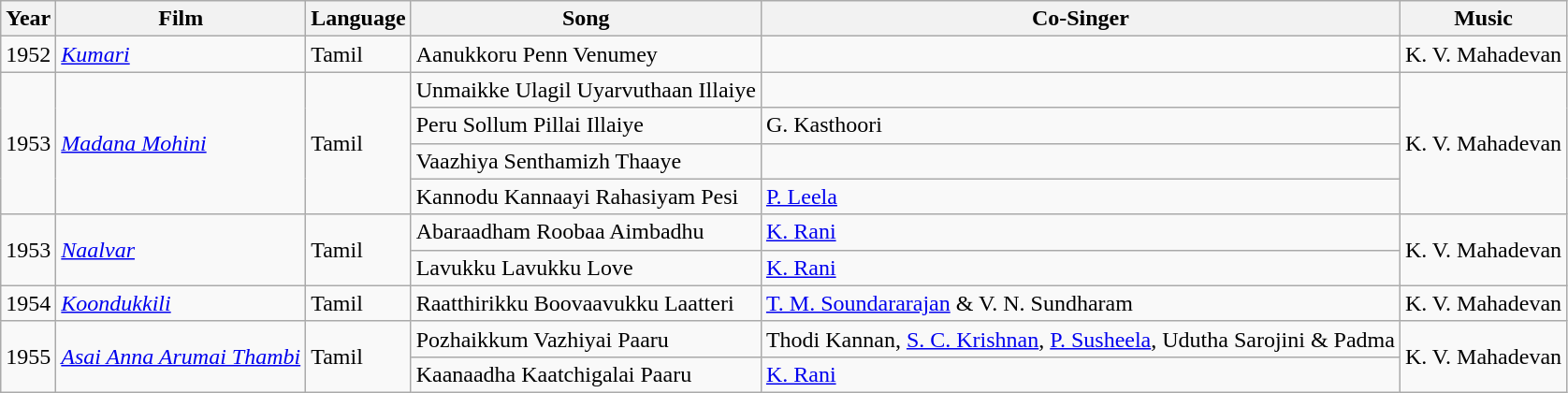<table class="wikitable">
<tr>
<th>Year</th>
<th>Film</th>
<th>Language</th>
<th>Song</th>
<th>Co-Singer</th>
<th>Music</th>
</tr>
<tr>
<td>1952</td>
<td><em><a href='#'>Kumari</a></em></td>
<td>Tamil</td>
<td>Aanukkoru Penn Venumey</td>
<td></td>
<td>K. V. Mahadevan</td>
</tr>
<tr>
<td rowspan=4>1953</td>
<td rowspan=4><em><a href='#'>Madana Mohini</a></em></td>
<td rowspan=4>Tamil</td>
<td>Unmaikke Ulagil Uyarvuthaan Illaiye</td>
<td></td>
<td rowspan=4>K. V. Mahadevan</td>
</tr>
<tr>
<td>Peru Sollum Pillai Illaiye</td>
<td>G. Kasthoori</td>
</tr>
<tr>
<td>Vaazhiya Senthamizh Thaaye</td>
<td></td>
</tr>
<tr>
<td>Kannodu Kannaayi Rahasiyam Pesi</td>
<td><a href='#'>P. Leela</a></td>
</tr>
<tr>
<td rowspan=2>1953</td>
<td rowspan=2><em><a href='#'>Naalvar</a></em></td>
<td rowspan=2>Tamil</td>
<td>Abaraadham Roobaa Aimbadhu</td>
<td><a href='#'>K. Rani</a></td>
<td rowspan=2>K. V. Mahadevan</td>
</tr>
<tr>
<td>Lavukku Lavukku Love</td>
<td><a href='#'>K. Rani</a></td>
</tr>
<tr>
<td>1954</td>
<td><em><a href='#'>Koondukkili</a></em></td>
<td>Tamil</td>
<td>Raatthirikku Boovaavukku Laatteri</td>
<td><a href='#'>T. M. Soundararajan</a> & V. N. Sundharam</td>
<td>K. V. Mahadevan</td>
</tr>
<tr>
<td rowspan=2>1955</td>
<td rowspan=2><em><a href='#'>Asai Anna Arumai Thambi</a></em></td>
<td rowspan=2>Tamil</td>
<td>Pozhaikkum Vazhiyai Paaru</td>
<td>Thodi Kannan, <a href='#'>S. C. Krishnan</a>, <a href='#'>P. Susheela</a>, Udutha Sarojini & Padma</td>
<td rowspan=2>K. V. Mahadevan</td>
</tr>
<tr>
<td>Kaanaadha Kaatchigalai Paaru</td>
<td><a href='#'>K. Rani</a></td>
</tr>
</table>
